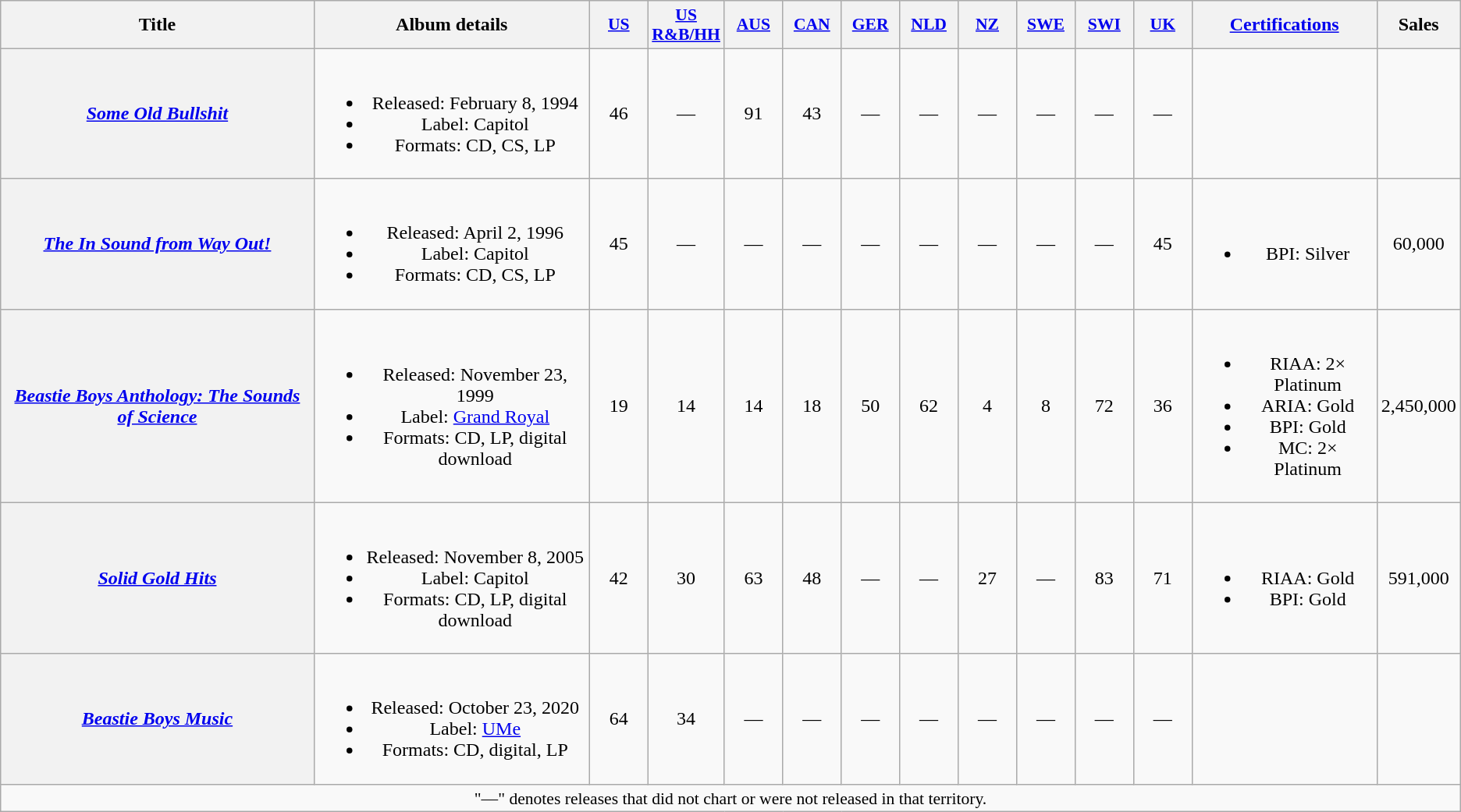<table class="wikitable plainrowheaders" style="text-align:center;" border="1">
<tr>
<th>Title</th>
<th>Album details</th>
<th scope="col" style="width:3em;font-size:90%;"><a href='#'>US</a><br></th>
<th scope="col" style="width:3em;font-size:90%;"><a href='#'>US<br>R&B/HH</a><br></th>
<th scope="col" style="width:3em;font-size:90%;"><a href='#'>AUS</a><br></th>
<th scope="col" style="width:3em;font-size:90%;"><a href='#'>CAN</a><br></th>
<th scope="col" style="width:3em;font-size:90%;"><a href='#'>GER</a><br></th>
<th scope="col" style="width:3em;font-size:90%;"><a href='#'>NLD</a><br></th>
<th scope="col" style="width:3em;font-size:90%;"><a href='#'>NZ</a><br></th>
<th scope="col" style="width:3em;font-size:90%;"><a href='#'>SWE</a><br></th>
<th scope="col" style="width:3em;font-size:90%;"><a href='#'>SWI</a><br></th>
<th scope="col" style="width:3em;font-size:90%;"><a href='#'>UK</a><br></th>
<th><a href='#'>Certifications</a></th>
<th>Sales</th>
</tr>
<tr>
<th scope="row"><em><a href='#'>Some Old Bullshit</a></em></th>
<td><br><ul><li>Released: February 8, 1994</li><li>Label: Capitol</li><li>Formats: CD, CS, LP</li></ul></td>
<td>46</td>
<td>—</td>
<td>91</td>
<td>43</td>
<td>—</td>
<td>—</td>
<td>—</td>
<td>—</td>
<td>—</td>
<td>—</td>
<td></td>
</tr>
<tr>
<th scope="row"><em><a href='#'>The In Sound from Way Out!</a></em></th>
<td><br><ul><li>Released: April 2, 1996</li><li>Label: Capitol</li><li>Formats: CD, CS, LP</li></ul></td>
<td>45</td>
<td>—</td>
<td>—</td>
<td>—</td>
<td>—</td>
<td>—</td>
<td>—</td>
<td>—</td>
<td>—</td>
<td>45</td>
<td><br><ul><li>BPI: Silver</li></ul></td>
<td>60,000</td>
</tr>
<tr>
<th scope="row"><em><a href='#'>Beastie Boys Anthology: The Sounds of Science</a></em></th>
<td><br><ul><li>Released: November 23, 1999</li><li>Label: <a href='#'>Grand Royal</a></li><li>Formats: CD, LP, digital download</li></ul></td>
<td>19</td>
<td>14</td>
<td>14</td>
<td>18</td>
<td>50</td>
<td>62</td>
<td>4</td>
<td>8</td>
<td>72</td>
<td>36</td>
<td><br><ul><li>RIAA: 2× Platinum</li><li>ARIA: Gold</li><li>BPI: Gold</li><li>MC: 2× Platinum</li></ul></td>
<td>2,450,000</td>
</tr>
<tr>
<th scope="row"><em><a href='#'>Solid Gold Hits</a></em></th>
<td><br><ul><li>Released: November 8, 2005</li><li>Label: Capitol</li><li>Formats: CD, LP, digital download</li></ul></td>
<td>42</td>
<td>30</td>
<td>63</td>
<td>48</td>
<td>—</td>
<td>—</td>
<td>27</td>
<td>—</td>
<td>83</td>
<td>71</td>
<td><br><ul><li>RIAA: Gold</li><li>BPI: Gold</li></ul></td>
<td>591,000</td>
</tr>
<tr>
<th scope="row"><em><a href='#'>Beastie Boys Music</a></em></th>
<td><br><ul><li>Released: October 23, 2020</li><li>Label: <a href='#'>UMe</a></li><li>Formats: CD, digital, LP</li></ul></td>
<td>64</td>
<td>34</td>
<td>—</td>
<td>—</td>
<td>—</td>
<td>—</td>
<td>—</td>
<td>—</td>
<td>—</td>
<td>—</td>
<td></td>
</tr>
<tr>
<td colspan="14" style="font-size:90%">"—" denotes releases that did not chart or were not released in that territory.</td>
</tr>
</table>
